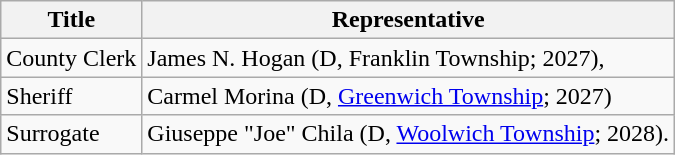<table class="wikitable sortable">
<tr>
<th>Title</th>
<th>Representative</th>
</tr>
<tr>
<td>County Clerk</td>
<td>James N. Hogan (D, Franklin Township; 2027),</td>
</tr>
<tr>
<td>Sheriff</td>
<td>Carmel Morina (D, <a href='#'>Greenwich Township</a>; 2027)</td>
</tr>
<tr>
<td>Surrogate</td>
<td>Giuseppe "Joe" Chila (D, <a href='#'>Woolwich Township</a>; 2028).</td>
</tr>
</table>
